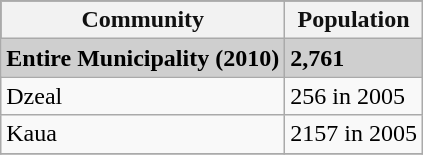<table class="wikitable">
<tr style="background:#111111; color:#111111;">
<th><strong>Community</strong></th>
<th><strong>Population</strong></th>
</tr>
<tr style="background:#CFCFCF;">
<td><strong>Entire Municipality (2010)</strong></td>
<td><strong>2,761</strong></td>
</tr>
<tr>
<td>Dzeal</td>
<td>256 in 2005</td>
</tr>
<tr>
<td>Kaua</td>
<td>2157  in 2005</td>
</tr>
<tr>
</tr>
</table>
